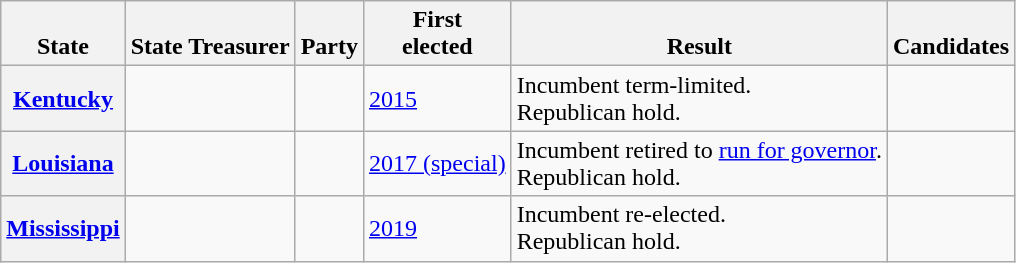<table class="wikitable sortable">
<tr valign="bottom">
<th>State</th>
<th>State Treasurer</th>
<th>Party</th>
<th>First<br>elected</th>
<th>Result</th>
<th>Candidates</th>
</tr>
<tr>
<th><a href='#'>Kentucky</a></th>
<td></td>
<td></td>
<td><a href='#'>2015</a></td>
<td>Incumbent term-limited.<br>Republican hold.</td>
<td nowrap=""></td>
</tr>
<tr>
<th><a href='#'>Louisiana</a></th>
<td></td>
<td></td>
<td><a href='#'>2017 (special)</a></td>
<td>Incumbent retired to <a href='#'>run for governor</a>.<br> Republican hold.</td>
<td nowrap=""></td>
</tr>
<tr>
<th><a href='#'>Mississippi</a></th>
<td></td>
<td></td>
<td><a href='#'>2019</a></td>
<td>Incumbent re-elected.<br> Republican hold.</td>
<td nowrap=""></td>
</tr>
</table>
